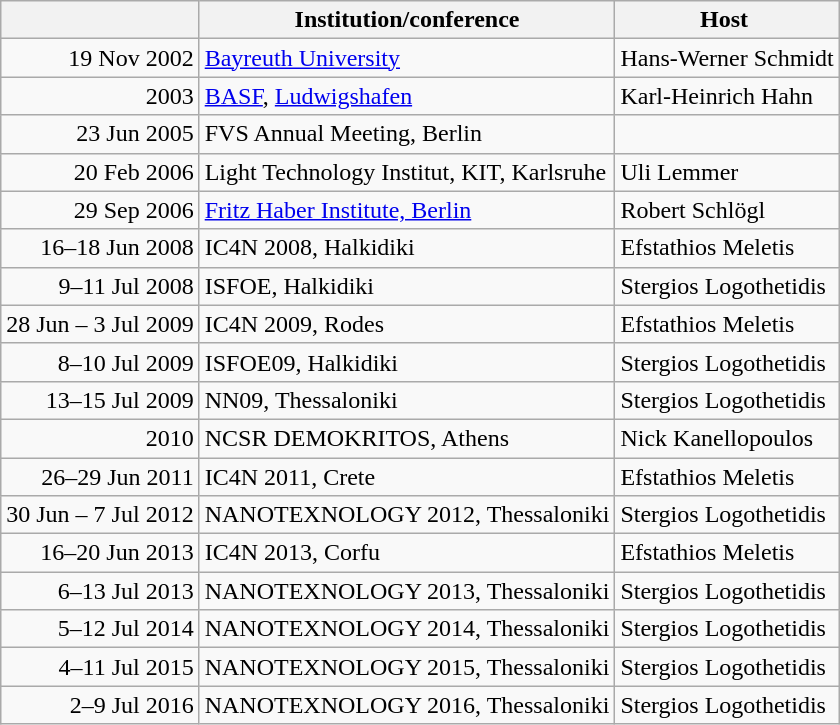<table class="wikitable mw-collapsible mw-collapsed">
<tr>
<th></th>
<th>Institution/conference</th>
<th>Host </th>
</tr>
<tr>
<td style="text-align:right">19 Nov 2002</td>
<td><a href='#'>Bayreuth University</a></td>
<td>Hans-Werner Schmidt</td>
</tr>
<tr>
<td style="text-align:right">2003</td>
<td><a href='#'>BASF</a>, <a href='#'>Ludwigshafen</a></td>
<td>Karl-Heinrich Hahn</td>
</tr>
<tr>
<td style="text-align:right">23 Jun 2005</td>
<td>FVS Annual Meeting, Berlin</td>
<td></td>
</tr>
<tr>
<td style="text-align:right">20 Feb 2006</td>
<td>Light Technology Institut, KIT, Karlsruhe</td>
<td>Uli Lemmer</td>
</tr>
<tr>
<td style="text-align:right">29 Sep 2006</td>
<td><a href='#'>Fritz Haber Institute, Berlin</a></td>
<td>Robert Schlögl</td>
</tr>
<tr>
<td style="text-align:right">16–18 Jun 2008</td>
<td>IC4N 2008, Halkidiki</td>
<td>Efstathios Meletis</td>
</tr>
<tr>
<td style="text-align:right">9–11 Jul 2008</td>
<td>ISFOE, Halkidiki</td>
<td>Stergios Logothetidis</td>
</tr>
<tr>
<td style="text-align:right">28 Jun – 3 Jul 2009</td>
<td>IC4N 2009, Rodes</td>
<td>Efstathios Meletis</td>
</tr>
<tr>
<td style="text-align:right">8–10 Jul 2009</td>
<td>ISFOE09, Halkidiki</td>
<td>Stergios Logothetidis</td>
</tr>
<tr>
<td style="text-align:right">13–15 Jul 2009</td>
<td>NN09, Thessaloniki</td>
<td>Stergios Logothetidis</td>
</tr>
<tr>
<td style="text-align:right">2010</td>
<td>NCSR DEMOKRITOS, Athens</td>
<td>Nick Kanellopoulos</td>
</tr>
<tr>
<td style="text-align:right">26–29 Jun 2011</td>
<td>IC4N 2011, Crete</td>
<td>Efstathios Meletis</td>
</tr>
<tr>
<td style="text-align:right">30 Jun – 7 Jul 2012</td>
<td>NANOTEXNOLOGY 2012, Thessaloniki</td>
<td>Stergios Logothetidis</td>
</tr>
<tr>
<td style="text-align:right">16–20 Jun 2013</td>
<td>IC4N 2013, Corfu</td>
<td>Efstathios Meletis</td>
</tr>
<tr>
<td style="text-align:right">6–13 Jul 2013</td>
<td>NANOTEXNOLOGY 2013, Thessaloniki</td>
<td>Stergios Logothetidis</td>
</tr>
<tr>
<td style="text-align:right">5–12 Jul 2014</td>
<td>NANOTEXNOLOGY 2014, Thessaloniki</td>
<td>Stergios Logothetidis</td>
</tr>
<tr>
<td style="text-align:right">4–11 Jul 2015</td>
<td>NANOTEXNOLOGY 2015, Thessaloniki</td>
<td>Stergios Logothetidis</td>
</tr>
<tr>
<td style="text-align:right">2–9 Jul 2016</td>
<td>NANOTEXNOLOGY 2016, Thessaloniki</td>
<td>Stergios Logothetidis</td>
</tr>
</table>
